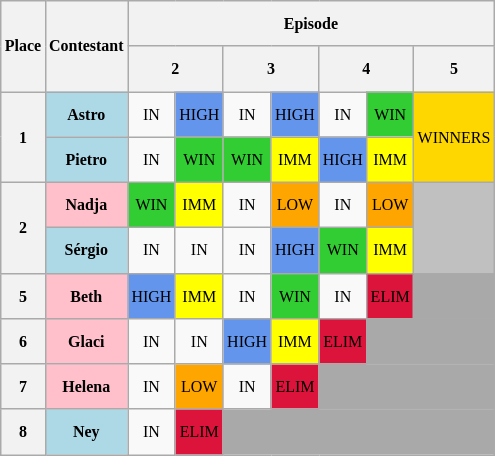<table class="wikitable" style="text-align: center; font-size: 8pt; line-height:25px;">
<tr>
<th rowspan="02">Place</th>
<th rowspan="02">Contestant</th>
<th colspan="7">Episode</th>
</tr>
<tr>
<th colspan=2>2</th>
<th colspan=2>3</th>
<th colspan=2>4</th>
<th>5</th>
</tr>
<tr>
<th rowspan=2>1</th>
<td style="background:#ADD8E6"><strong>Astro</strong></td>
<td>IN</td>
<td bgcolor="6495ED">HIGH</td>
<td>IN</td>
<td bgcolor="6495ED">HIGH</td>
<td>IN</td>
<td bgcolor="32CD32">WIN</td>
<td rowspan="2" bgcolor="FFD700">WINNERS</td>
</tr>
<tr>
<td style="background:#ADD8E6"><strong>Pietro</strong></td>
<td>IN</td>
<td bgcolor="32CD32">WIN</td>
<td bgcolor="32CD32">WIN</td>
<td bgcolor="FFFF00">IMM</td>
<td bgcolor="6495ED">HIGH</td>
<td bgcolor="FFFF00">IMM</td>
</tr>
<tr>
<th rowspan=2>2</th>
<td style="background:#FFC0CB"><strong>Nadja</strong></td>
<td bgcolor="32CD32">WIN</td>
<td bgcolor="FFFF00">IMM</td>
<td>IN</td>
<td bgcolor="FFA500">LOW</td>
<td>IN</td>
<td bgcolor="FFA500">LOW</td>
<td rowspan="2" bgcolor="C0C0C0"></td>
</tr>
<tr>
<td style="background:#ADD8E6"><strong>Sérgio</strong></td>
<td>IN</td>
<td>IN</td>
<td>IN</td>
<td bgcolor="6495ED">HIGH</td>
<td bgcolor="32CD32">WIN</td>
<td bgcolor="FFFF00">IMM</td>
</tr>
<tr>
<th>5</th>
<td style="background:#FFC0CB"><strong>Beth</strong></td>
<td bgcolor="6495ED">HIGH</td>
<td bgcolor="FFFF00">IMM</td>
<td>IN</td>
<td bgcolor="32CD32">WIN</td>
<td>IN</td>
<td bgcolor="DC143C">ELIM</td>
<td bgcolor="A9A9A9"></td>
</tr>
<tr>
<th>6</th>
<td style="background:#FFC0CB"><strong>Glaci</strong></td>
<td>IN</td>
<td>IN</td>
<td bgcolor="6495ED">HIGH</td>
<td bgcolor="FFFF00">IMM</td>
<td bgcolor="DC143C">ELIM</td>
<td colspan="2" bgcolor="A9A9A9"></td>
</tr>
<tr>
<th>7</th>
<td style="background:#FFC0CB"><strong>Helena</strong></td>
<td>IN</td>
<td bgcolor="FFA500">LOW</td>
<td>IN</td>
<td bgcolor="DC143C">ELIM</td>
<td colspan="3" bgcolor="A9A9A9"></td>
</tr>
<tr>
<th>8</th>
<td style="background:#ADD8E6"><strong>Ney</strong></td>
<td>IN</td>
<td bgcolor="DC143C">ELIM</td>
<td colspan="5" bgcolor="A9A9A9"></td>
</tr>
</table>
